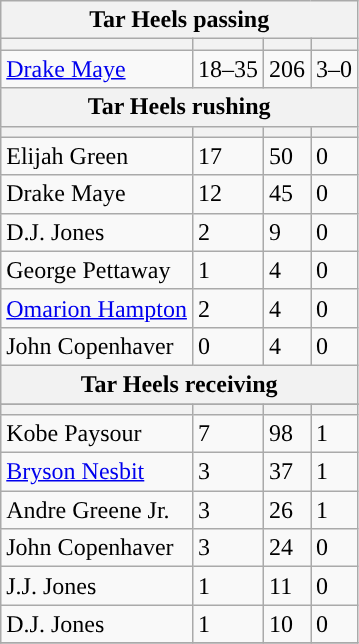<table class="wikitable plainrowheaders">
<tr>
<th colspan="6">Tar Heels passing</th>
</tr>
<tr>
<th scope="col"></th>
<th scope="col"></th>
<th scope="col"></th>
<th scope="col"></th>
</tr>
<tr>
<td><a href='#'>Drake Maye</a></td>
<td>18–35</td>
<td>206</td>
<td>3–0</td>
</tr>
<tr>
<th colspan="6">Tar Heels rushing</th>
</tr>
<tr>
<th scope="col"></th>
<th scope="col"></th>
<th scope="col"></th>
<th scope="col"></th>
</tr>
<tr>
<td>Elijah Green</td>
<td>17</td>
<td>50</td>
<td>0</td>
</tr>
<tr>
<td>Drake Maye</td>
<td>12</td>
<td>45</td>
<td>0</td>
</tr>
<tr>
<td>D.J. Jones</td>
<td>2</td>
<td>9</td>
<td>0</td>
</tr>
<tr>
<td>George Pettaway</td>
<td>1</td>
<td>4</td>
<td>0</td>
</tr>
<tr>
<td><a href='#'>Omarion Hampton</a></td>
<td>2</td>
<td>4</td>
<td>0</td>
</tr>
<tr>
<td>John Copenhaver</td>
<td>0</td>
<td>4</td>
<td>0</td>
</tr>
<tr>
<th colspan="6">Tar Heels receiving</th>
</tr>
<tr>
</tr>
<tr>
<th scope="col"></th>
<th scope="col"></th>
<th scope="col"></th>
<th scope="col"></th>
</tr>
<tr>
<td>Kobe Paysour</td>
<td>7</td>
<td>98</td>
<td>1</td>
</tr>
<tr>
<td><a href='#'>Bryson Nesbit</a></td>
<td>3</td>
<td>37</td>
<td>1</td>
</tr>
<tr>
<td>Andre Greene Jr.</td>
<td>3</td>
<td>26</td>
<td>1</td>
</tr>
<tr>
<td>John Copenhaver</td>
<td>3</td>
<td>24</td>
<td>0</td>
</tr>
<tr>
<td>J.J. Jones</td>
<td>1</td>
<td>11</td>
<td>0</td>
</tr>
<tr>
<td>D.J. Jones</td>
<td>1</td>
<td>10</td>
<td>0</td>
</tr>
<tr>
</tr>
</table>
